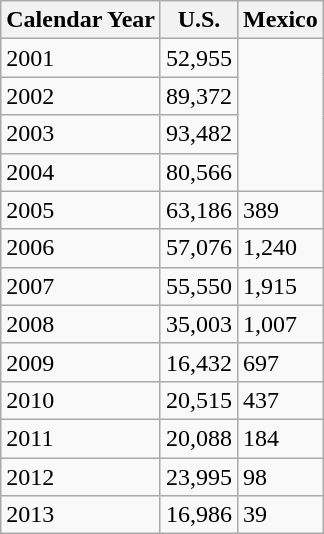<table class="wikitable">
<tr>
<th>Calendar Year</th>
<th>U.S.</th>
<th>Mexico</th>
</tr>
<tr>
<td>2001</td>
<td>52,955</td>
</tr>
<tr>
<td>2002</td>
<td>89,372</td>
</tr>
<tr>
<td>2003</td>
<td>93,482</td>
</tr>
<tr>
<td>2004</td>
<td>80,566</td>
</tr>
<tr>
<td>2005</td>
<td>63,186</td>
<td>389</td>
</tr>
<tr>
<td>2006</td>
<td>57,076</td>
<td>1,240</td>
</tr>
<tr>
<td>2007</td>
<td>55,550</td>
<td>1,915</td>
</tr>
<tr>
<td>2008</td>
<td>35,003</td>
<td>1,007</td>
</tr>
<tr>
<td>2009</td>
<td>16,432</td>
<td>697</td>
</tr>
<tr>
<td>2010</td>
<td>20,515</td>
<td>437</td>
</tr>
<tr>
<td>2011</td>
<td>20,088</td>
<td>184</td>
</tr>
<tr>
<td>2012</td>
<td>23,995</td>
<td>98</td>
</tr>
<tr>
<td>2013</td>
<td>16,986</td>
<td>39</td>
</tr>
</table>
